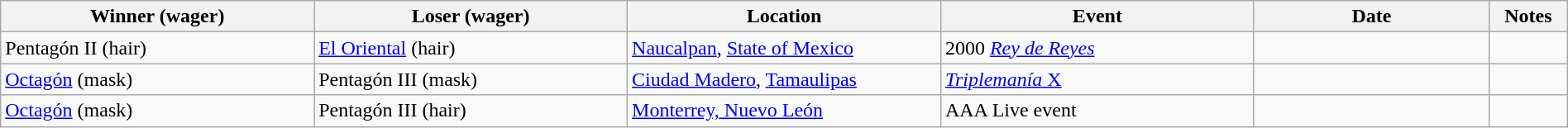<table class="wikitable" width=100%>
<tr>
<th width=20%>Winner (wager)</th>
<th width=20%>Loser (wager)</th>
<th width=20%>Location</th>
<th width=20%>Event</th>
<th width=15%>Date</th>
<th width=5%>Notes</th>
</tr>
<tr>
<td>Pentagón II (hair)</td>
<td><a href='#'>El Oriental</a> (hair)</td>
<td><a href='#'>Naucalpan</a>, <a href='#'>State of Mexico</a></td>
<td>2000 <em><a href='#'>Rey de Reyes</a></em></td>
<td></td>
<td></td>
</tr>
<tr>
<td><a href='#'>Octagón</a> (mask)</td>
<td>Pentagón III (mask)</td>
<td><a href='#'>Ciudad Madero</a>, <a href='#'>Tamaulipas</a></td>
<td><a href='#'><em>Triplemanía</em> X</a></td>
<td></td>
<td></td>
</tr>
<tr>
<td><a href='#'>Octagón</a> (mask)</td>
<td>Pentagón III (hair)</td>
<td><a href='#'>Monterrey, Nuevo León</a></td>
<td>AAA Live event</td>
<td></td>
<td></td>
</tr>
</table>
